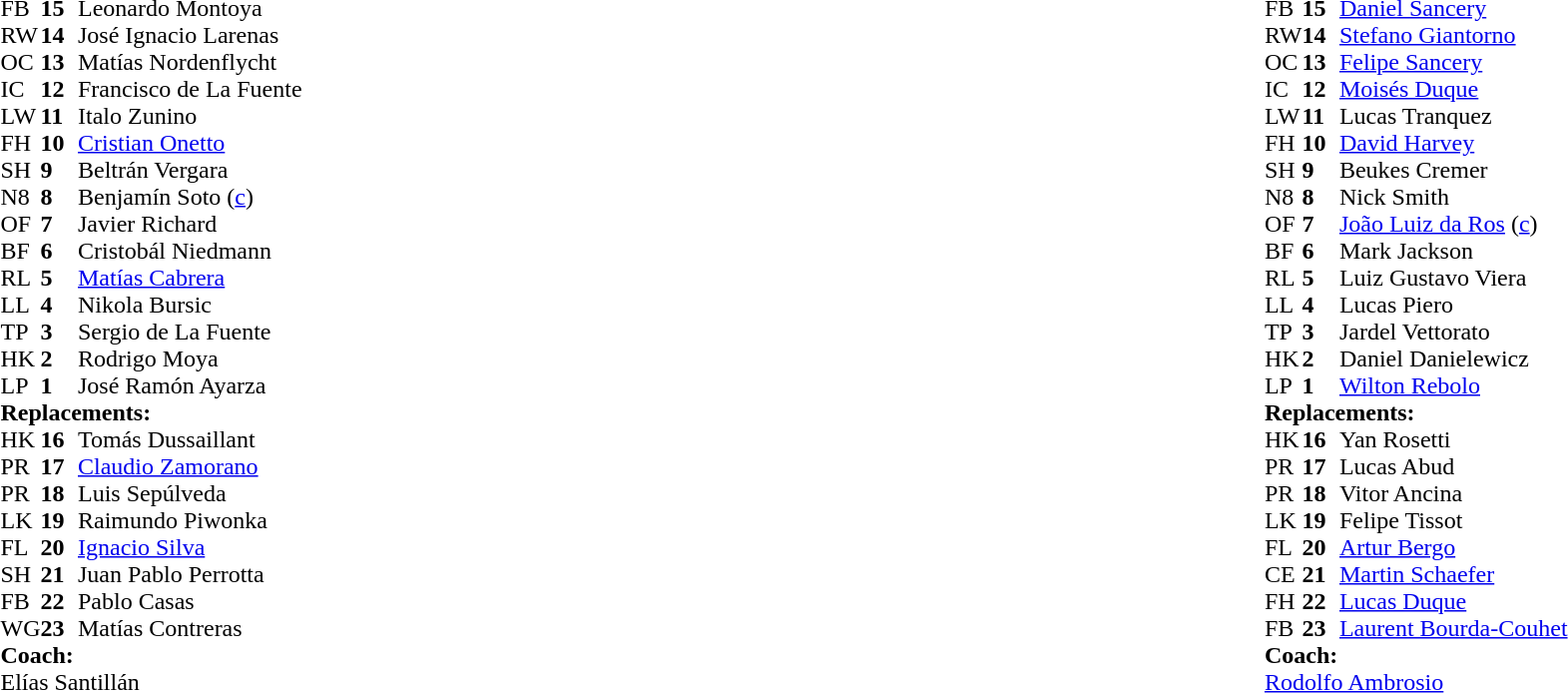<table style="width:100%">
<tr>
<td style="vertical-align:top; width:50%"><br><table cellspacing="0" cellpadding="0">
<tr>
<th width="25"></th>
<th width="25"></th>
</tr>
<tr>
<td>FB</td>
<td><strong>15</strong></td>
<td>Leonardo Montoya</td>
</tr>
<tr>
<td>RW</td>
<td><strong>14</strong></td>
<td>José Ignacio Larenas</td>
</tr>
<tr>
<td>OC</td>
<td><strong>13</strong></td>
<td>Matías Nordenflycht</td>
</tr>
<tr>
<td>IC</td>
<td><strong>12</strong></td>
<td>Francisco de La Fuente</td>
</tr>
<tr>
<td>LW</td>
<td><strong>11</strong></td>
<td>Italo Zunino</td>
<td></td>
<td></td>
</tr>
<tr>
<td>FH</td>
<td><strong>10</strong></td>
<td><a href='#'>Cristian Onetto</a></td>
</tr>
<tr>
<td>SH</td>
<td><strong>9</strong></td>
<td>Beltrán Vergara</td>
</tr>
<tr>
<td>N8</td>
<td><strong>8</strong></td>
<td>Benjamín Soto (<a href='#'>c</a>)</td>
</tr>
<tr>
<td>OF</td>
<td><strong>7</strong></td>
<td>Javier Richard</td>
</tr>
<tr>
<td>BF</td>
<td><strong>6</strong></td>
<td>Cristobál Niedmann</td>
<td></td>
<td></td>
</tr>
<tr>
<td>RL</td>
<td><strong>5</strong></td>
<td><a href='#'>Matías Cabrera</a></td>
</tr>
<tr>
<td>LL</td>
<td><strong>4</strong></td>
<td>Nikola Bursic</td>
<td></td>
<td></td>
</tr>
<tr>
<td>TP</td>
<td><strong>3</strong></td>
<td>Sergio de La Fuente</td>
<td></td>
<td></td>
</tr>
<tr>
<td>HK</td>
<td><strong>2</strong></td>
<td>Rodrigo Moya</td>
<td></td>
<td></td>
</tr>
<tr>
<td>LP</td>
<td><strong>1</strong></td>
<td>José Ramón Ayarza</td>
<td></td>
<td></td>
</tr>
<tr>
<td colspan=3><strong>Replacements:</strong></td>
</tr>
<tr>
<td>HK</td>
<td><strong>16</strong></td>
<td>Tomás Dussaillant</td>
</tr>
<tr>
<td>PR</td>
<td><strong>17</strong></td>
<td><a href='#'>Claudio Zamorano</a></td>
<td></td>
<td></td>
</tr>
<tr>
<td>PR</td>
<td><strong>18</strong></td>
<td>Luis Sepúlveda</td>
<td></td>
<td></td>
</tr>
<tr>
<td>LK</td>
<td><strong>19</strong></td>
<td>Raimundo Piwonka</td>
<td></td>
<td></td>
</tr>
<tr>
<td>FL</td>
<td><strong>20</strong></td>
<td><a href='#'>Ignacio Silva</a></td>
<td></td>
<td></td>
</tr>
<tr>
<td>SH</td>
<td><strong>21</strong></td>
<td>Juan Pablo Perrotta</td>
</tr>
<tr>
<td>FB</td>
<td><strong>22</strong></td>
<td>Pablo Casas</td>
<td></td>
<td></td>
</tr>
<tr>
<td>WG</td>
<td><strong>23</strong></td>
<td>Matías Contreras</td>
</tr>
<tr>
<td colspan=3><strong>Coach:</strong></td>
</tr>
<tr>
<td colspan="4"> Elías Santillán</td>
</tr>
</table>
</td>
<td style="vertical-align:top"></td>
<td style="vertical-align:top; width:50%"><br><table cellspacing="0" cellpadding="0" style="margin:auto">
<tr>
<th width="25"></th>
<th width="25"></th>
</tr>
<tr>
<td>FB</td>
<td><strong>15</strong></td>
<td><a href='#'>Daniel Sancery</a></td>
</tr>
<tr>
<td>RW</td>
<td><strong>14</strong></td>
<td><a href='#'>Stefano Giantorno</a></td>
</tr>
<tr>
<td>OC</td>
<td><strong>13</strong></td>
<td><a href='#'>Felipe Sancery</a></td>
</tr>
<tr>
<td>IC</td>
<td><strong>12</strong></td>
<td><a href='#'>Moisés Duque</a></td>
<td></td>
<td></td>
</tr>
<tr>
<td>LW</td>
<td><strong>11</strong></td>
<td>Lucas Tranquez</td>
</tr>
<tr>
<td>FH</td>
<td><strong>10</strong></td>
<td><a href='#'>David Harvey</a></td>
</tr>
<tr>
<td>SH</td>
<td><strong>9</strong></td>
<td>Beukes Cremer</td>
<td></td>
<td></td>
</tr>
<tr>
<td>N8</td>
<td><strong>8</strong></td>
<td>Nick Smith</td>
<td></td>
<td></td>
</tr>
<tr>
<td>OF</td>
<td><strong>7</strong></td>
<td><a href='#'>João Luiz da Ros</a> (<a href='#'>c</a>)</td>
</tr>
<tr>
<td>BF</td>
<td><strong>6</strong></td>
<td>Mark Jackson</td>
</tr>
<tr>
<td>RL</td>
<td><strong>5</strong></td>
<td>Luiz Gustavo Viera</td>
<td></td>
<td></td>
</tr>
<tr>
<td>LL</td>
<td><strong>4</strong></td>
<td>Lucas Piero</td>
</tr>
<tr>
<td>TP</td>
<td><strong>3</strong></td>
<td>Jardel Vettorato</td>
<td></td>
<td></td>
</tr>
<tr>
<td>HK</td>
<td><strong>2</strong></td>
<td>Daniel Danielewicz</td>
<td></td>
<td></td>
</tr>
<tr>
<td>LP</td>
<td><strong>1</strong></td>
<td><a href='#'>Wilton Rebolo</a></td>
</tr>
<tr>
<td colspan=3><strong>Replacements:</strong></td>
</tr>
<tr>
<td>HK</td>
<td><strong>16</strong></td>
<td>Yan Rosetti</td>
<td></td>
<td></td>
</tr>
<tr>
<td>PR</td>
<td><strong>17</strong></td>
<td>Lucas Abud</td>
<td></td>
<td></td>
<td></td>
</tr>
<tr>
<td>PR</td>
<td><strong>18</strong></td>
<td>Vitor Ancina</td>
<td></td>
<td></td>
</tr>
<tr>
<td>LK</td>
<td><strong>19</strong></td>
<td>Felipe Tissot</td>
<td></td>
<td></td>
</tr>
<tr>
<td>FL</td>
<td><strong>20</strong></td>
<td><a href='#'>Artur Bergo</a></td>
<td></td>
<td></td>
<td></td>
</tr>
<tr>
<td>CE</td>
<td><strong>21</strong></td>
<td><a href='#'>Martin Schaefer</a></td>
<td></td>
<td></td>
</tr>
<tr>
<td>FH</td>
<td><strong>22</strong></td>
<td><a href='#'>Lucas Duque</a></td>
</tr>
<tr>
<td>FB</td>
<td><strong>23</strong></td>
<td><a href='#'>Laurent Bourda-Couhet</a></td>
<td></td>
<td></td>
</tr>
<tr>
<td colspan=3><strong>Coach:</strong></td>
</tr>
<tr>
<td colspan="4"> <a href='#'>Rodolfo Ambrosio</a></td>
</tr>
</table>
</td>
</tr>
</table>
